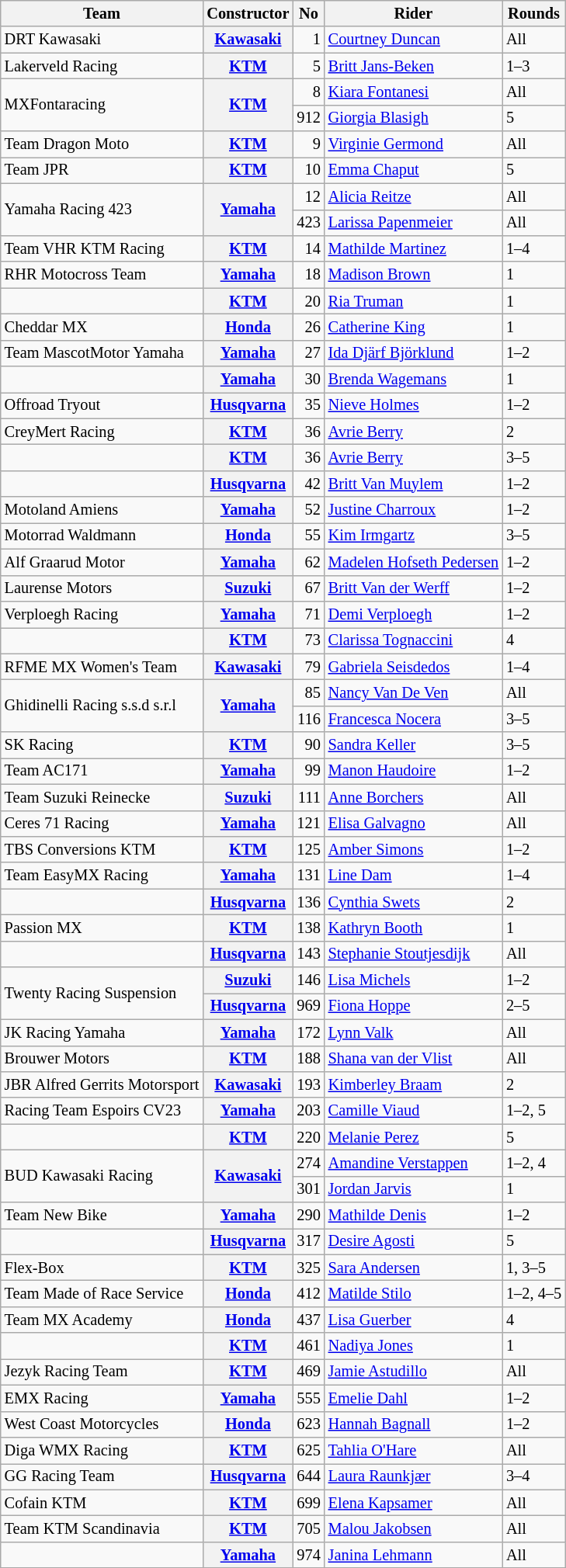<table class="wikitable" style="font-size: 85%;">
<tr>
<th>Team</th>
<th>Constructor</th>
<th>No</th>
<th>Rider</th>
<th>Rounds</th>
</tr>
<tr>
<td>DRT Kawasaki</td>
<th><a href='#'>Kawasaki</a></th>
<td align="right">1</td>
<td> <a href='#'>Courtney Duncan</a></td>
<td>All</td>
</tr>
<tr>
<td>Lakerveld Racing</td>
<th><a href='#'>KTM</a></th>
<td align="right">5</td>
<td> <a href='#'>Britt Jans-Beken</a></td>
<td>1–3</td>
</tr>
<tr>
<td rowspan=2>MXFontaracing</td>
<th rowspan=2><a href='#'>KTM</a></th>
<td align="right">8</td>
<td> <a href='#'>Kiara Fontanesi</a></td>
<td>All</td>
</tr>
<tr>
<td align="right">912</td>
<td> <a href='#'>Giorgia Blasigh</a></td>
<td>5</td>
</tr>
<tr>
<td>Team Dragon Moto</td>
<th><a href='#'>KTM</a></th>
<td align="right">9</td>
<td> <a href='#'>Virginie Germond</a></td>
<td>All</td>
</tr>
<tr>
<td>Team JPR</td>
<th><a href='#'>KTM</a></th>
<td align="right">10</td>
<td> <a href='#'>Emma Chaput</a></td>
<td>5</td>
</tr>
<tr>
<td rowspan=2>Yamaha Racing 423</td>
<th rowspan=2><a href='#'>Yamaha</a></th>
<td align="right">12</td>
<td> <a href='#'>Alicia Reitze</a></td>
<td>All</td>
</tr>
<tr>
<td align="right">423</td>
<td> <a href='#'>Larissa Papenmeier</a></td>
<td>All</td>
</tr>
<tr>
<td>Team VHR KTM Racing</td>
<th><a href='#'>KTM</a></th>
<td align="right">14</td>
<td> <a href='#'>Mathilde Martinez</a></td>
<td>1–4</td>
</tr>
<tr>
<td>RHR Motocross Team</td>
<th><a href='#'>Yamaha</a></th>
<td align="right">18</td>
<td> <a href='#'>Madison Brown</a></td>
<td>1</td>
</tr>
<tr>
<td></td>
<th><a href='#'>KTM</a></th>
<td align="right">20</td>
<td> <a href='#'>Ria Truman</a></td>
<td>1</td>
</tr>
<tr>
<td>Cheddar MX</td>
<th><a href='#'>Honda</a></th>
<td align="right">26</td>
<td> <a href='#'>Catherine King</a></td>
<td>1</td>
</tr>
<tr>
<td>Team MascotMotor Yamaha</td>
<th><a href='#'>Yamaha</a></th>
<td align="right">27</td>
<td> <a href='#'>Ida Djärf Björklund</a></td>
<td>1–2</td>
</tr>
<tr>
<td></td>
<th><a href='#'>Yamaha</a></th>
<td align="right">30</td>
<td> <a href='#'>Brenda Wagemans</a></td>
<td>1</td>
</tr>
<tr>
<td>Offroad Tryout</td>
<th><a href='#'>Husqvarna</a></th>
<td align="right">35</td>
<td> <a href='#'>Nieve Holmes</a></td>
<td>1–2</td>
</tr>
<tr>
<td>CreyMert Racing</td>
<th><a href='#'>KTM</a></th>
<td align="right">36</td>
<td> <a href='#'>Avrie Berry</a></td>
<td>2</td>
</tr>
<tr>
<td></td>
<th><a href='#'>KTM</a></th>
<td align="right">36</td>
<td> <a href='#'>Avrie Berry</a></td>
<td>3–5</td>
</tr>
<tr>
<td></td>
<th><a href='#'>Husqvarna</a></th>
<td align="right">42</td>
<td> <a href='#'>Britt Van Muylem</a></td>
<td>1–2</td>
</tr>
<tr>
<td>Motoland Amiens</td>
<th><a href='#'>Yamaha</a></th>
<td align="right">52</td>
<td> <a href='#'>Justine Charroux</a></td>
<td>1–2</td>
</tr>
<tr>
<td>Motorrad Waldmann</td>
<th><a href='#'>Honda</a></th>
<td align="right">55</td>
<td> <a href='#'>Kim Irmgartz</a></td>
<td>3–5</td>
</tr>
<tr>
<td>Alf Graarud Motor</td>
<th><a href='#'>Yamaha</a></th>
<td align="right">62</td>
<td> <a href='#'>Madelen Hofseth Pedersen</a></td>
<td>1–2</td>
</tr>
<tr>
<td>Laurense Motors</td>
<th><a href='#'>Suzuki</a></th>
<td align="right">67</td>
<td> <a href='#'>Britt Van der Werff</a></td>
<td>1–2</td>
</tr>
<tr>
<td>Verploegh Racing</td>
<th><a href='#'>Yamaha</a></th>
<td align="right">71</td>
<td> <a href='#'>Demi Verploegh</a></td>
<td>1–2</td>
</tr>
<tr>
<td></td>
<th><a href='#'>KTM</a></th>
<td align="right">73</td>
<td> <a href='#'>Clarissa Tognaccini</a></td>
<td>4</td>
</tr>
<tr>
<td>RFME MX Women's Team</td>
<th><a href='#'>Kawasaki</a></th>
<td align="right">79</td>
<td> <a href='#'>Gabriela Seisdedos</a></td>
<td>1–4</td>
</tr>
<tr>
<td rowspan=2>Ghidinelli Racing s.s.d s.r.l</td>
<th rowspan=2><a href='#'>Yamaha</a></th>
<td align="right">85</td>
<td> <a href='#'>Nancy Van De Ven</a></td>
<td>All</td>
</tr>
<tr>
<td align="right">116</td>
<td> <a href='#'>Francesca Nocera</a></td>
<td>3–5</td>
</tr>
<tr>
<td>SK Racing</td>
<th><a href='#'>KTM</a></th>
<td align="right">90</td>
<td> <a href='#'>Sandra Keller</a></td>
<td>3–5</td>
</tr>
<tr>
<td>Team AC171</td>
<th><a href='#'>Yamaha</a></th>
<td align="right">99</td>
<td> <a href='#'>Manon Haudoire</a></td>
<td>1–2</td>
</tr>
<tr>
<td>Team Suzuki Reinecke</td>
<th><a href='#'>Suzuki</a></th>
<td align="right">111</td>
<td> <a href='#'>Anne Borchers</a></td>
<td>All</td>
</tr>
<tr>
<td>Ceres 71 Racing</td>
<th><a href='#'>Yamaha</a></th>
<td align="right">121</td>
<td> <a href='#'>Elisa Galvagno</a></td>
<td>All</td>
</tr>
<tr>
<td>TBS Conversions KTM</td>
<th><a href='#'>KTM</a></th>
<td align="right">125</td>
<td> <a href='#'>Amber Simons</a></td>
<td>1–2</td>
</tr>
<tr>
<td>Team EasyMX Racing</td>
<th><a href='#'>Yamaha</a></th>
<td align="right">131</td>
<td> <a href='#'>Line Dam</a></td>
<td>1–4</td>
</tr>
<tr>
<td></td>
<th><a href='#'>Husqvarna</a></th>
<td align="right">136</td>
<td> <a href='#'>Cynthia Swets</a></td>
<td>2</td>
</tr>
<tr>
<td>Passion MX</td>
<th><a href='#'>KTM</a></th>
<td align="right">138</td>
<td> <a href='#'>Kathryn Booth</a></td>
<td>1</td>
</tr>
<tr>
<td></td>
<th><a href='#'>Husqvarna</a></th>
<td align="right">143</td>
<td> <a href='#'>Stephanie Stoutjesdijk</a></td>
<td>All</td>
</tr>
<tr>
<td rowspan=2>Twenty Racing Suspension</td>
<th><a href='#'>Suzuki</a></th>
<td align="right">146</td>
<td> <a href='#'>Lisa Michels</a></td>
<td>1–2</td>
</tr>
<tr>
<th><a href='#'>Husqvarna</a></th>
<td align="right">969</td>
<td> <a href='#'>Fiona Hoppe</a></td>
<td>2–5</td>
</tr>
<tr>
<td>JK Racing Yamaha</td>
<th><a href='#'>Yamaha</a></th>
<td align="right">172</td>
<td> <a href='#'>Lynn Valk</a></td>
<td>All</td>
</tr>
<tr>
<td>Brouwer Motors</td>
<th><a href='#'>KTM</a></th>
<td align="right">188</td>
<td> <a href='#'>Shana van der Vlist</a></td>
<td>All</td>
</tr>
<tr>
<td>JBR Alfred Gerrits Motorsport</td>
<th><a href='#'>Kawasaki</a></th>
<td align="right">193</td>
<td> <a href='#'>Kimberley Braam</a></td>
<td>2</td>
</tr>
<tr>
<td>Racing Team Espoirs CV23</td>
<th><a href='#'>Yamaha</a></th>
<td align="right">203</td>
<td> <a href='#'>Camille Viaud</a></td>
<td>1–2, 5</td>
</tr>
<tr>
<td></td>
<th><a href='#'>KTM</a></th>
<td align="right">220</td>
<td> <a href='#'>Melanie Perez</a></td>
<td>5</td>
</tr>
<tr>
<td rowspan=2>BUD Kawasaki Racing</td>
<th rowspan=2><a href='#'>Kawasaki</a></th>
<td align="right">274</td>
<td> <a href='#'>Amandine Verstappen</a></td>
<td>1–2, 4</td>
</tr>
<tr>
<td align="right">301</td>
<td> <a href='#'>Jordan Jarvis</a></td>
<td>1</td>
</tr>
<tr>
<td>Team New Bike</td>
<th><a href='#'>Yamaha</a></th>
<td align="right">290</td>
<td> <a href='#'>Mathilde Denis</a></td>
<td>1–2</td>
</tr>
<tr>
<td></td>
<th><a href='#'>Husqvarna</a></th>
<td align="right">317</td>
<td> <a href='#'>Desire Agosti</a></td>
<td>5</td>
</tr>
<tr>
<td>Flex-Box</td>
<th><a href='#'>KTM</a></th>
<td align="right">325</td>
<td> <a href='#'>Sara Andersen</a></td>
<td>1, 3–5</td>
</tr>
<tr>
<td>Team Made of Race Service</td>
<th><a href='#'>Honda</a></th>
<td align="right">412</td>
<td> <a href='#'>Matilde Stilo</a></td>
<td>1–2, 4–5</td>
</tr>
<tr>
<td>Team MX Academy</td>
<th><a href='#'>Honda</a></th>
<td align="right">437</td>
<td> <a href='#'>Lisa Guerber</a></td>
<td>4</td>
</tr>
<tr>
<td></td>
<th><a href='#'>KTM</a></th>
<td align="right">461</td>
<td> <a href='#'>Nadiya Jones</a></td>
<td>1</td>
</tr>
<tr>
<td>Jezyk Racing Team</td>
<th><a href='#'>KTM</a></th>
<td align="right">469</td>
<td> <a href='#'>Jamie Astudillo</a></td>
<td>All</td>
</tr>
<tr>
<td>EMX Racing</td>
<th><a href='#'>Yamaha</a></th>
<td align="right">555</td>
<td> <a href='#'>Emelie Dahl</a></td>
<td>1–2</td>
</tr>
<tr>
<td>West Coast Motorcycles</td>
<th><a href='#'>Honda</a></th>
<td align="right">623</td>
<td> <a href='#'>Hannah Bagnall</a></td>
<td>1–2</td>
</tr>
<tr>
<td>Diga WMX Racing</td>
<th><a href='#'>KTM</a></th>
<td align="right">625</td>
<td> <a href='#'>Tahlia O'Hare</a></td>
<td>All</td>
</tr>
<tr>
<td>GG Racing Team</td>
<th><a href='#'>Husqvarna</a></th>
<td align="right">644</td>
<td> <a href='#'>Laura Raunkjær</a></td>
<td>3–4</td>
</tr>
<tr>
<td>Cofain KTM</td>
<th><a href='#'>KTM</a></th>
<td align="right">699</td>
<td> <a href='#'>Elena Kapsamer</a></td>
<td>All</td>
</tr>
<tr>
<td>Team KTM Scandinavia</td>
<th><a href='#'>KTM</a></th>
<td align="right">705</td>
<td> <a href='#'>Malou Jakobsen</a></td>
<td>All</td>
</tr>
<tr>
<td></td>
<th><a href='#'>Yamaha</a></th>
<td align="right">974</td>
<td> <a href='#'>Janina Lehmann</a></td>
<td>All</td>
</tr>
<tr>
</tr>
</table>
